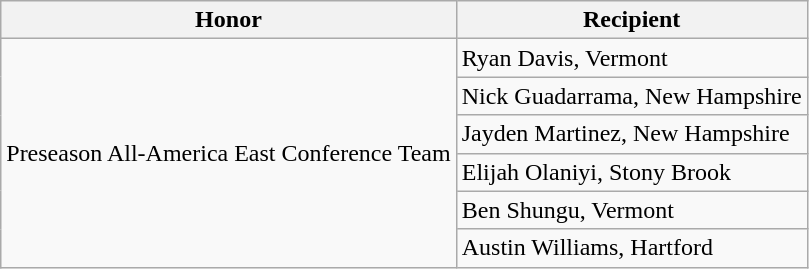<table class="wikitable" border="1">
<tr>
<th>Honor</th>
<th>Recipient</th>
</tr>
<tr>
<td rowspan="6">Preseason All-America East Conference Team</td>
<td>Ryan Davis, Vermont</td>
</tr>
<tr>
<td>Nick Guadarrama, New Hampshire</td>
</tr>
<tr>
<td>Jayden Martinez, New Hampshire</td>
</tr>
<tr>
<td>Elijah Olaniyi, Stony Brook</td>
</tr>
<tr>
<td>Ben Shungu, Vermont</td>
</tr>
<tr>
<td>Austin Williams, Hartford</td>
</tr>
</table>
